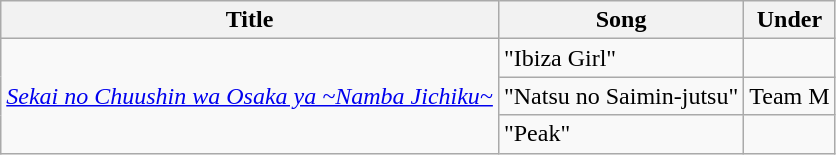<table class="wikitable">
<tr>
<th>Title</th>
<th>Song</th>
<th>Under</th>
</tr>
<tr>
<td rowspan="3"><em><a href='#'>Sekai no Chuushin wa Osaka ya ~Namba Jichiku~</a></em></td>
<td>"Ibiza Girl"</td>
<td></td>
</tr>
<tr>
<td>"Natsu no Saimin-jutsu"</td>
<td>Team M</td>
</tr>
<tr>
<td>"Peak"</td>
<td></td>
</tr>
</table>
